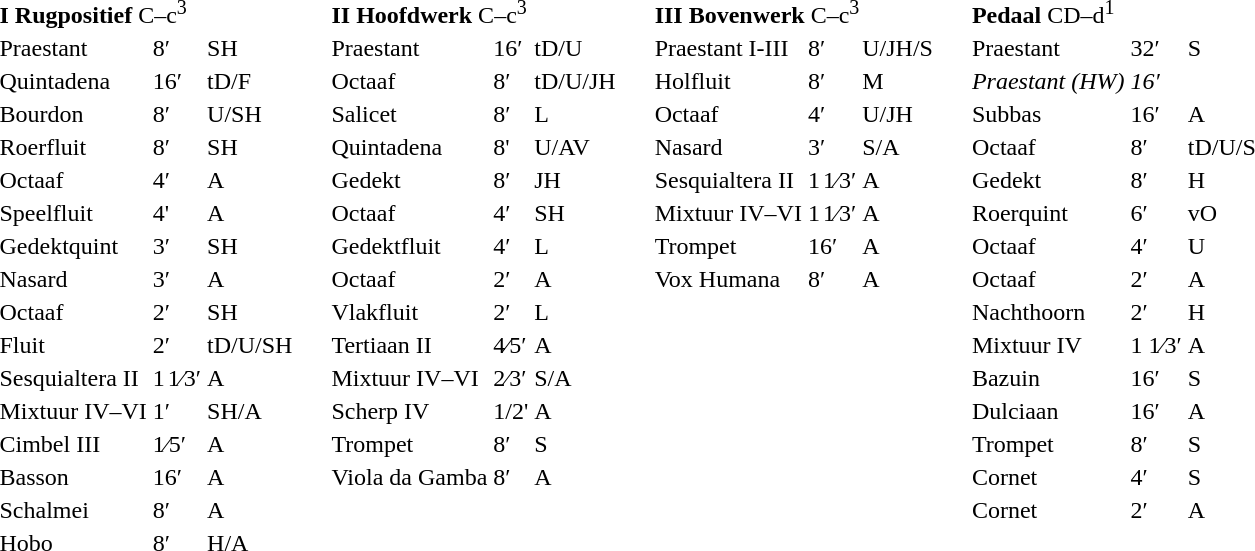<table border="0" cellspacing="0" cellpadding="10" style="border-collapse:collapse;">
<tr>
<td style="vertical-align:top"><br><table border="0">
<tr>
<td colspan=3><strong>I Rugpositief</strong> C–c<sup>3</sup><br></td>
</tr>
<tr>
<td>Praestant</td>
<td>8′</td>
<td>SH</td>
</tr>
<tr>
<td>Quintadena</td>
<td>16′</td>
<td>tD/F</td>
</tr>
<tr>
<td>Bourdon</td>
<td>8′</td>
<td>U/SH</td>
</tr>
<tr>
<td>Roerfluit</td>
<td>8′</td>
<td>SH</td>
</tr>
<tr>
<td>Octaaf</td>
<td>4′</td>
<td>A</td>
</tr>
<tr>
<td>Speelfluit</td>
<td>4'</td>
<td>A</td>
</tr>
<tr>
<td>Gedektquint</td>
<td>3′</td>
<td>SH</td>
</tr>
<tr>
<td>Nasard</td>
<td>3′</td>
<td>A</td>
</tr>
<tr>
<td>Octaaf</td>
<td>2′</td>
<td>SH</td>
</tr>
<tr>
<td>Fluit</td>
<td>2′</td>
<td>tD/U/SH</td>
</tr>
<tr>
<td>Sesquialtera II</td>
<td>1 1⁄3′</td>
<td>A</td>
</tr>
<tr>
<td>Mixtuur IV–VI</td>
<td>1′</td>
<td>SH/A</td>
</tr>
<tr>
<td>Cimbel III</td>
<td>1⁄5′</td>
<td>A</td>
</tr>
<tr>
<td>Basson</td>
<td>16′</td>
<td>A</td>
</tr>
<tr>
<td>Schalmei</td>
<td>8′</td>
<td>A</td>
</tr>
<tr>
<td>Hobo</td>
<td>8′</td>
<td>H/A</td>
</tr>
</table>
</td>
<td style="vertical-align:top"><br><table border="0">
<tr>
<td colspan=3><strong>II Hoofdwerk</strong> C–c<sup>3</sup><br></td>
</tr>
<tr>
<td>Praestant</td>
<td>16′</td>
<td>tD/U</td>
</tr>
<tr>
<td>Octaaf</td>
<td>8′</td>
<td>tD/U/JH</td>
</tr>
<tr>
<td>Salicet</td>
<td>8′</td>
<td>L</td>
</tr>
<tr>
<td>Quintadena</td>
<td>8'</td>
<td>U/AV</td>
</tr>
<tr>
<td>Gedekt</td>
<td>8′</td>
<td>JH</td>
</tr>
<tr>
<td>Octaaf</td>
<td>4′</td>
<td>SH</td>
</tr>
<tr>
<td>Gedektfluit</td>
<td>4′</td>
<td>L</td>
</tr>
<tr>
<td>Octaaf</td>
<td>2′</td>
<td>A</td>
</tr>
<tr>
<td>Vlakfluit</td>
<td>2′</td>
<td>L</td>
</tr>
<tr>
<td>Tertiaan II</td>
<td>4⁄5′</td>
<td>A</td>
</tr>
<tr>
<td>Mixtuur IV–VI</td>
<td>2⁄3′</td>
<td>S/A</td>
</tr>
<tr>
<td>Scherp IV</td>
<td>1/2'</td>
<td>A</td>
</tr>
<tr>
<td>Trompet</td>
<td>8′</td>
<td>S</td>
</tr>
<tr>
<td>Viola da Gamba</td>
<td>8′</td>
<td>A</td>
</tr>
</table>
</td>
<td style="vertical-align:top"><br><table border="0">
<tr>
<td colspan=3><strong>III Bovenwerk</strong> C–c<sup>3</sup><br></td>
</tr>
<tr>
<td>Praestant I-III</td>
<td>8′</td>
<td>U/JH/S</td>
</tr>
<tr>
<td>Holfluit</td>
<td>8′</td>
<td>M</td>
</tr>
<tr>
<td>Octaaf</td>
<td>4′</td>
<td>U/JH</td>
</tr>
<tr>
<td>Nasard</td>
<td>3′</td>
<td>S/A</td>
</tr>
<tr>
<td>Sesquialtera II</td>
<td>1 1⁄3′</td>
<td>A</td>
</tr>
<tr>
<td>Mixtuur IV–VI</td>
<td>1 1⁄3′</td>
<td>A</td>
</tr>
<tr>
<td>Trompet</td>
<td>16′</td>
<td>A</td>
</tr>
<tr>
<td>Vox Humana</td>
<td>8′</td>
<td>A</td>
</tr>
</table>
</td>
<td style="vertical-align:top"><br><table border="0">
<tr>
<td colspan=3><strong>Pedaal</strong> CD–d<sup>1</sup><br></td>
</tr>
<tr>
<td>Praestant</td>
<td>32′</td>
<td>S</td>
</tr>
<tr>
<td><em>Praestant (HW)</em></td>
<td><em>16′</em></td>
<td></td>
</tr>
<tr>
<td>Subbas</td>
<td>16′</td>
<td>A</td>
</tr>
<tr>
<td>Octaaf</td>
<td>8′</td>
<td>tD/U/S</td>
</tr>
<tr>
<td>Gedekt</td>
<td>8′</td>
<td>H</td>
</tr>
<tr>
<td>Roerquint</td>
<td>6′</td>
<td>vO</td>
</tr>
<tr>
<td>Octaaf</td>
<td>4′</td>
<td>U</td>
</tr>
<tr>
<td>Octaaf</td>
<td>2′</td>
<td>A</td>
</tr>
<tr>
<td>Nachthoorn</td>
<td>2′</td>
<td>H</td>
</tr>
<tr>
<td>Mixtuur IV</td>
<td>1 1⁄3′</td>
<td>A</td>
</tr>
<tr>
<td>Bazuin</td>
<td>16′</td>
<td>S</td>
</tr>
<tr>
<td>Dulciaan</td>
<td>16′</td>
<td>A</td>
</tr>
<tr>
<td>Trompet</td>
<td>8′</td>
<td>S</td>
</tr>
<tr>
<td>Cornet</td>
<td>4′</td>
<td>S</td>
</tr>
<tr>
<td>Cornet</td>
<td>2′</td>
<td>A</td>
</tr>
</table>
</td>
</tr>
</table>
